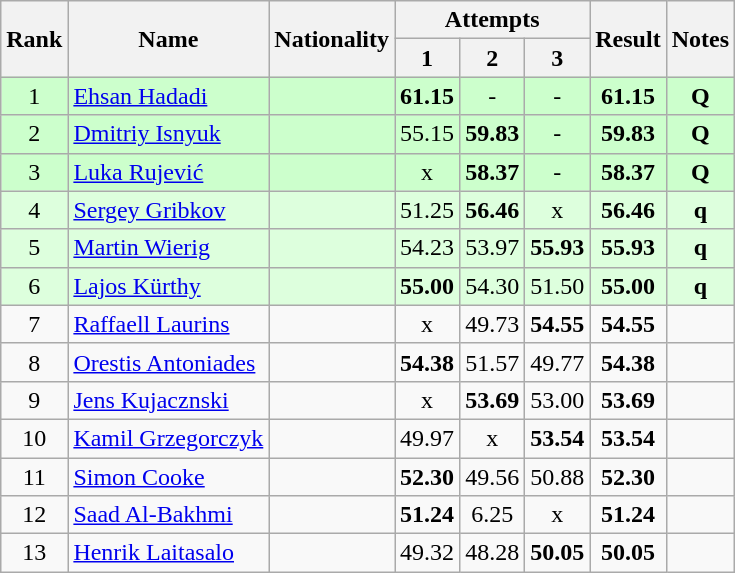<table class="wikitable sortable" style="text-align:center">
<tr>
<th rowspan=2>Rank</th>
<th rowspan=2>Name</th>
<th rowspan=2>Nationality</th>
<th colspan=3>Attempts</th>
<th rowspan=2>Result</th>
<th rowspan=2>Notes</th>
</tr>
<tr>
<th>1</th>
<th>2</th>
<th>3</th>
</tr>
<tr bgcolor=ccffcc>
<td>1</td>
<td align=left><a href='#'>Ehsan Hadadi</a></td>
<td align=left></td>
<td><strong>61.15</strong></td>
<td>-</td>
<td>-</td>
<td><strong>61.15</strong></td>
<td><strong>Q</strong></td>
</tr>
<tr bgcolor=ccffcc>
<td>2</td>
<td align=left><a href='#'>Dmitriy Isnyuk</a></td>
<td align=left></td>
<td>55.15</td>
<td><strong>59.83</strong></td>
<td>-</td>
<td><strong>59.83</strong></td>
<td><strong>Q</strong></td>
</tr>
<tr bgcolor=ccffcc>
<td>3</td>
<td align=left><a href='#'>Luka Rujević</a></td>
<td align=left></td>
<td>x</td>
<td><strong>58.37</strong></td>
<td>-</td>
<td><strong>58.37</strong></td>
<td><strong>Q</strong></td>
</tr>
<tr bgcolor=ddffdd>
<td>4</td>
<td align=left><a href='#'>Sergey Gribkov</a></td>
<td align=left></td>
<td>51.25</td>
<td><strong>56.46</strong></td>
<td>x</td>
<td><strong>56.46</strong></td>
<td><strong>q</strong></td>
</tr>
<tr bgcolor=ddffdd>
<td>5</td>
<td align=left><a href='#'>Martin Wierig</a></td>
<td align=left></td>
<td>54.23</td>
<td>53.97</td>
<td><strong>55.93</strong></td>
<td><strong>55.93</strong></td>
<td><strong>q</strong></td>
</tr>
<tr bgcolor=ddffdd>
<td>6</td>
<td align=left><a href='#'>Lajos Kürthy</a></td>
<td align=left></td>
<td><strong>55.00</strong></td>
<td>54.30</td>
<td>51.50</td>
<td><strong>55.00</strong></td>
<td><strong>q</strong></td>
</tr>
<tr>
<td>7</td>
<td align=left><a href='#'>Raffaell Laurins</a></td>
<td align=left></td>
<td>x</td>
<td>49.73</td>
<td><strong>54.55</strong></td>
<td><strong>54.55</strong></td>
<td></td>
</tr>
<tr>
<td>8</td>
<td align=left><a href='#'>Orestis Antoniades</a></td>
<td align=left></td>
<td><strong>54.38</strong></td>
<td>51.57</td>
<td>49.77</td>
<td><strong>54.38</strong></td>
<td></td>
</tr>
<tr>
<td>9</td>
<td align=left><a href='#'>Jens Kujacznski</a></td>
<td align=left></td>
<td>x</td>
<td><strong>53.69</strong></td>
<td>53.00</td>
<td><strong>53.69</strong></td>
<td></td>
</tr>
<tr>
<td>10</td>
<td align=left><a href='#'>Kamil Grzegorczyk</a></td>
<td align=left></td>
<td>49.97</td>
<td>x</td>
<td><strong>53.54</strong></td>
<td><strong>53.54</strong></td>
<td></td>
</tr>
<tr>
<td>11</td>
<td align=left><a href='#'>Simon Cooke</a></td>
<td align=left></td>
<td><strong>52.30</strong></td>
<td>49.56</td>
<td>50.88</td>
<td><strong>52.30</strong></td>
<td></td>
</tr>
<tr>
<td>12</td>
<td align=left><a href='#'>Saad Al-Bakhmi</a></td>
<td align=left></td>
<td><strong>51.24</strong></td>
<td>6.25</td>
<td>x</td>
<td><strong>51.24</strong></td>
<td></td>
</tr>
<tr>
<td>13</td>
<td align=left><a href='#'>Henrik Laitasalo</a></td>
<td align=left></td>
<td>49.32</td>
<td>48.28</td>
<td><strong>50.05</strong></td>
<td><strong>50.05</strong></td>
<td></td>
</tr>
</table>
